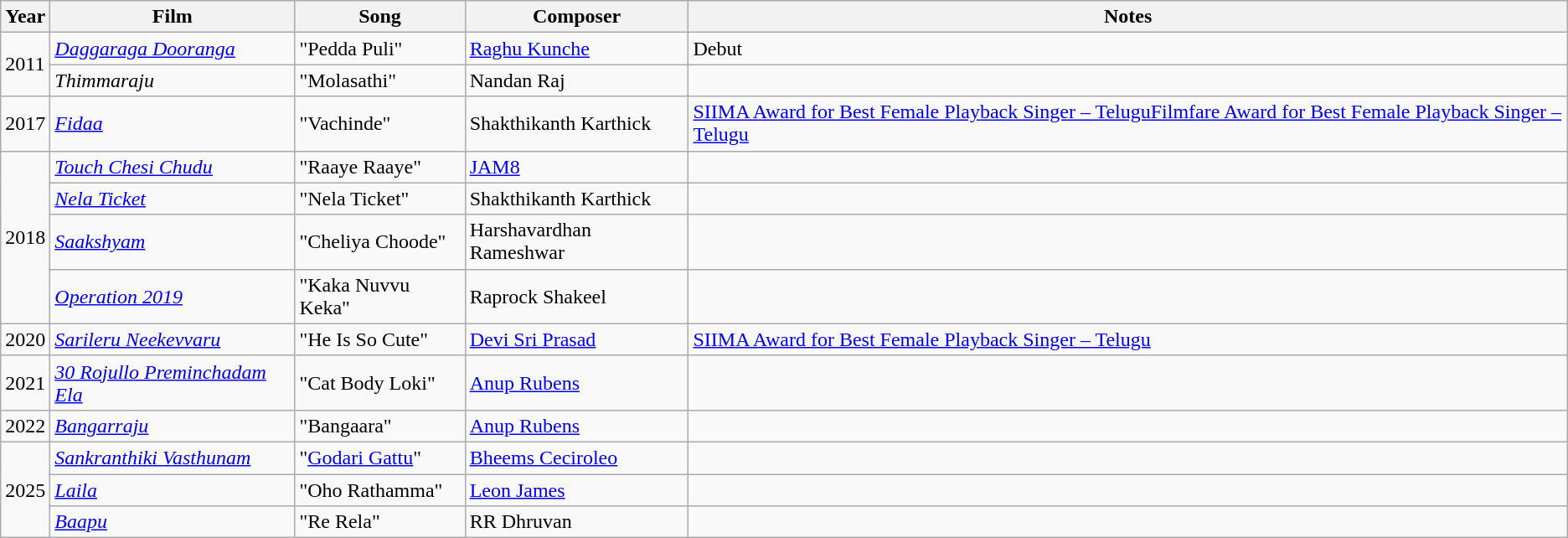<table class="wikitable" sortable">
<tr>
<th>Year</th>
<th>Film</th>
<th>Song</th>
<th>Composer</th>
<th>Notes</th>
</tr>
<tr>
<td rowspan="2">2011</td>
<td><em><a href='#'>Daggaraga Dooranga</a></em></td>
<td>"Pedda Puli"</td>
<td><a href='#'>Raghu Kunche</a></td>
<td>Debut</td>
</tr>
<tr>
<td><em>Thimmaraju</em></td>
<td>"Molasathi"</td>
<td>Nandan Raj</td>
<td></td>
</tr>
<tr>
<td>2017</td>
<td><em><a href='#'>Fidaa</a></em></td>
<td>"Vachinde"</td>
<td>Shakthikanth Karthick</td>
<td><a href='#'>SIIMA Award for Best Female Playback Singer – Telugu</a><a href='#'>Filmfare Award for Best Female Playback Singer – Telugu</a></td>
</tr>
<tr>
<td rowspan="4">2018</td>
<td><em><a href='#'>Touch Chesi Chudu</a></em></td>
<td>"Raaye Raaye"</td>
<td><a href='#'>JAM8</a></td>
<td></td>
</tr>
<tr>
<td><em><a href='#'>Nela Ticket</a></em></td>
<td>"Nela Ticket"</td>
<td>Shakthikanth Karthick</td>
<td></td>
</tr>
<tr>
<td><em><a href='#'>Saakshyam</a></em></td>
<td>"Cheliya Choode"</td>
<td>Harshavardhan Rameshwar</td>
<td></td>
</tr>
<tr>
<td><a href='#'><em>Operation 2019</em></a></td>
<td>"Kaka Nuvvu Keka"</td>
<td>Raprock Shakeel</td>
<td></td>
</tr>
<tr>
<td>2020</td>
<td><em><a href='#'>Sarileru Neekevvaru</a></em></td>
<td>"He Is So Cute"</td>
<td><a href='#'>Devi Sri Prasad</a></td>
<td><a href='#'>SIIMA Award for Best Female Playback Singer – Telugu</a></td>
</tr>
<tr>
<td>2021</td>
<td><a href='#'><em>30 Rojullo Preminchadam Ela</em></a></td>
<td>"Cat Body Loki"</td>
<td><a href='#'>Anup Rubens</a></td>
<td></td>
</tr>
<tr>
<td>2022</td>
<td><em><a href='#'>Bangarraju</a></em></td>
<td>"Bangaara"</td>
<td><a href='#'>Anup Rubens</a></td>
<td></td>
</tr>
<tr>
<td rowspan="3">2025</td>
<td><em><a href='#'>Sankranthiki Vasthunam</a></em></td>
<td>"<a href='#'>Godari Gattu</a>"</td>
<td><a href='#'>Bheems Ceciroleo</a></td>
<td></td>
</tr>
<tr>
<td><a href='#'><em>Laila</em></a></td>
<td>"Oho Rathamma"</td>
<td><a href='#'>Leon James</a></td>
<td></td>
</tr>
<tr>
<td><em><a href='#'>Baapu</a></em></td>
<td>"Re Rela"</td>
<td>RR Dhruvan</td>
<td></td>
</tr>
</table>
